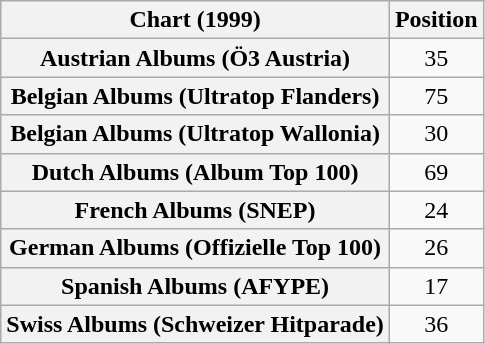<table class="wikitable sortable plainrowheaders" style="text-align:center">
<tr>
<th scope="col">Chart (1999)</th>
<th scope="col">Position</th>
</tr>
<tr>
<th scope="row">Austrian Albums (Ö3 Austria)</th>
<td>35</td>
</tr>
<tr>
<th scope="row">Belgian Albums (Ultratop Flanders)</th>
<td>75</td>
</tr>
<tr>
<th scope="row">Belgian Albums (Ultratop Wallonia)</th>
<td>30</td>
</tr>
<tr>
<th scope="row">Dutch Albums (Album Top 100)</th>
<td>69</td>
</tr>
<tr>
<th scope="row">French Albums (SNEP)</th>
<td>24</td>
</tr>
<tr>
<th scope="row">German Albums (Offizielle Top 100)</th>
<td>26</td>
</tr>
<tr>
<th scope="row">Spanish Albums (AFYPE)</th>
<td>17</td>
</tr>
<tr>
<th scope="row">Swiss Albums (Schweizer Hitparade)</th>
<td>36</td>
</tr>
</table>
